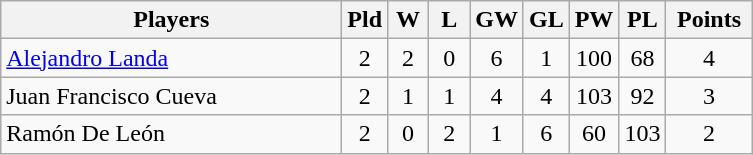<table class=wikitable style="text-align:center">
<tr>
<th width=220>Players</th>
<th width=20>Pld</th>
<th width=20>W</th>
<th width=20>L</th>
<th width=20>GW</th>
<th width=20>GL</th>
<th width=20>PW</th>
<th width=20>PL</th>
<th width=50>Points</th>
</tr>
<tr>
<td align=left> <a href='#'>Alejandro Landa</a></td>
<td>2</td>
<td>2</td>
<td>0</td>
<td>6</td>
<td>1</td>
<td>100</td>
<td>68</td>
<td>4</td>
</tr>
<tr>
<td align=left> Juan Francisco Cueva</td>
<td>2</td>
<td>1</td>
<td>1</td>
<td>4</td>
<td>4</td>
<td>103</td>
<td>92</td>
<td>3</td>
</tr>
<tr>
<td align=left> Ramón De León</td>
<td>2</td>
<td>0</td>
<td>2</td>
<td>1</td>
<td>6</td>
<td>60</td>
<td>103</td>
<td>2</td>
</tr>
</table>
